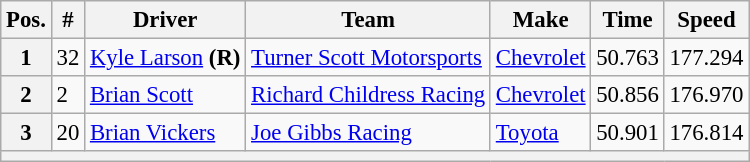<table class="wikitable" style="font-size:95%">
<tr>
<th>Pos.</th>
<th>#</th>
<th>Driver</th>
<th>Team</th>
<th>Make</th>
<th>Time</th>
<th>Speed</th>
</tr>
<tr>
<th>1</th>
<td>32</td>
<td><a href='#'>Kyle Larson</a> <strong>(R)</strong></td>
<td><a href='#'>Turner Scott Motorsports</a></td>
<td><a href='#'>Chevrolet</a></td>
<td>50.763</td>
<td>177.294</td>
</tr>
<tr>
<th>2</th>
<td>2</td>
<td><a href='#'>Brian Scott</a></td>
<td><a href='#'>Richard Childress Racing</a></td>
<td><a href='#'>Chevrolet</a></td>
<td>50.856</td>
<td>176.970</td>
</tr>
<tr>
<th>3</th>
<td>20</td>
<td><a href='#'>Brian Vickers</a></td>
<td><a href='#'>Joe Gibbs Racing</a></td>
<td><a href='#'>Toyota</a></td>
<td>50.901</td>
<td>176.814</td>
</tr>
<tr>
<th colspan="7"></th>
</tr>
</table>
